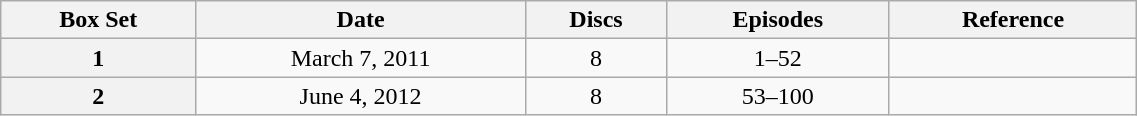<table class="wikitable" style="text-align: center; width: 60%;">
<tr>
<th scope="col" 175px;">Box Set</th>
<th scope="col" 125px;>Date</th>
<th scope="col">Discs</th>
<th scope="col">Episodes</th>
<th scope="col">Reference</th>
</tr>
<tr>
<th scope="row">1</th>
<td>March 7, 2011</td>
<td>8</td>
<td>1–52</td>
<td></td>
</tr>
<tr>
<th scope="row">2</th>
<td>June 4, 2012</td>
<td>8</td>
<td>53–100</td>
<td></td>
</tr>
</table>
